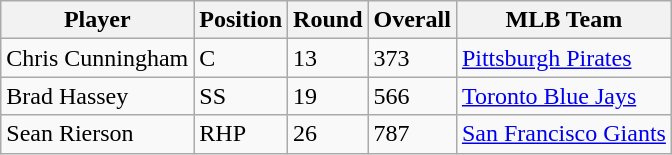<table class="wikitable">
<tr>
<th>Player</th>
<th>Position</th>
<th>Round</th>
<th>Overall</th>
<th>MLB Team</th>
</tr>
<tr>
<td>Chris Cunningham</td>
<td>C</td>
<td>13</td>
<td>373</td>
<td><a href='#'>Pittsburgh Pirates</a></td>
</tr>
<tr>
<td>Brad Hassey</td>
<td>SS</td>
<td>19</td>
<td>566</td>
<td><a href='#'>Toronto Blue Jays</a></td>
</tr>
<tr>
<td>Sean Rierson</td>
<td>RHP</td>
<td>26</td>
<td>787</td>
<td><a href='#'>San Francisco Giants</a></td>
</tr>
</table>
